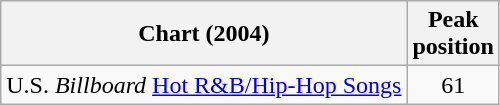<table class="wikitable">
<tr>
<th align="left">Chart (2004)</th>
<th align="left">Peak<br>position</th>
</tr>
<tr>
<td align="left">U.S. <em>Billboard</em> <a href='#'>Hot R&B/Hip-Hop Songs</a></td>
<td align="center">61</td>
</tr>
</table>
